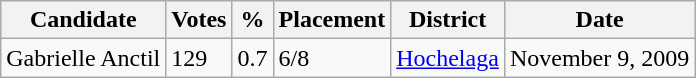<table class="wikitable">
<tr>
<th>Candidate</th>
<th>Votes</th>
<th>%</th>
<th>Placement</th>
<th>District</th>
<th>Date</th>
</tr>
<tr>
<td>Gabrielle Anctil</td>
<td>129</td>
<td>0.7</td>
<td>6/8</td>
<td><a href='#'>Hochelaga</a></td>
<td>November 9, 2009</td>
</tr>
</table>
